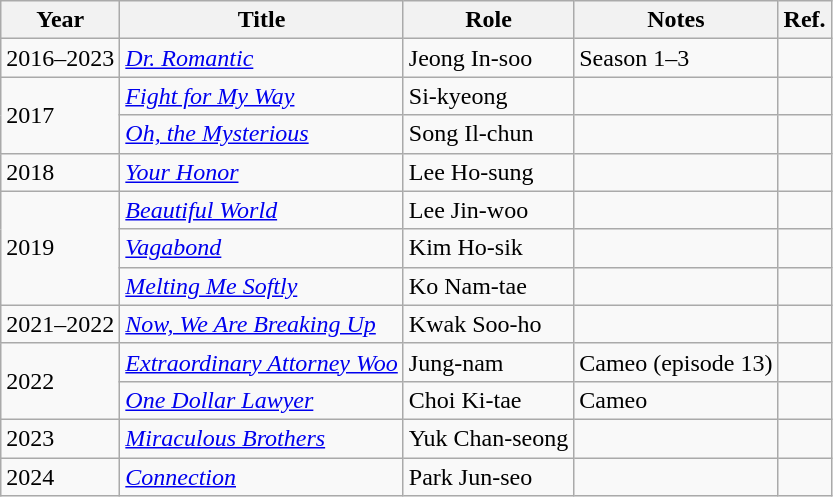<table class="wikitable sortable plainrowheaders">
<tr>
<th>Year</th>
<th>Title</th>
<th>Role</th>
<th>Notes</th>
<th>Ref.</th>
</tr>
<tr>
<td>2016–2023</td>
<td><em><a href='#'>Dr. Romantic</a></em></td>
<td>Jeong In-soo</td>
<td>Season 1–3</td>
<td></td>
</tr>
<tr>
<td rowspan=2>2017</td>
<td><em><a href='#'>Fight for My Way</a></em></td>
<td>Si-kyeong</td>
<td></td>
<td></td>
</tr>
<tr>
<td><em><a href='#'>Oh, the Mysterious</a></em></td>
<td>Song Il-chun</td>
<td></td>
<td></td>
</tr>
<tr>
<td>2018</td>
<td><em><a href='#'>Your Honor</a></em></td>
<td>Lee Ho-sung</td>
<td></td>
<td></td>
</tr>
<tr>
<td rowspan=3>2019</td>
<td><em><a href='#'>Beautiful World</a></em></td>
<td>Lee Jin-woo</td>
<td></td>
<td></td>
</tr>
<tr>
<td><em><a href='#'>Vagabond</a></em></td>
<td>Kim Ho-sik</td>
<td></td>
<td></td>
</tr>
<tr>
<td><em><a href='#'>Melting Me Softly</a></em></td>
<td>Ko Nam-tae</td>
<td></td>
<td></td>
</tr>
<tr>
<td>2021–2022</td>
<td><em><a href='#'>Now, We Are Breaking Up</a></em></td>
<td>Kwak Soo-ho</td>
<td></td>
<td></td>
</tr>
<tr>
<td rowspan=2>2022</td>
<td><em><a href='#'>Extraordinary Attorney Woo</a></em></td>
<td>Jung-nam</td>
<td>Cameo (episode 13)</td>
<td></td>
</tr>
<tr>
<td><em><a href='#'>One Dollar Lawyer</a></em></td>
<td>Choi Ki-tae</td>
<td>Cameo</td>
<td></td>
</tr>
<tr>
<td>2023</td>
<td><em><a href='#'>Miraculous Brothers</a></em></td>
<td>Yuk Chan-seong</td>
<td></td>
<td></td>
</tr>
<tr>
<td>2024</td>
<td><em><a href='#'>Connection</a></em></td>
<td>Park Jun-seo</td>
<td></td>
<td></td>
</tr>
</table>
